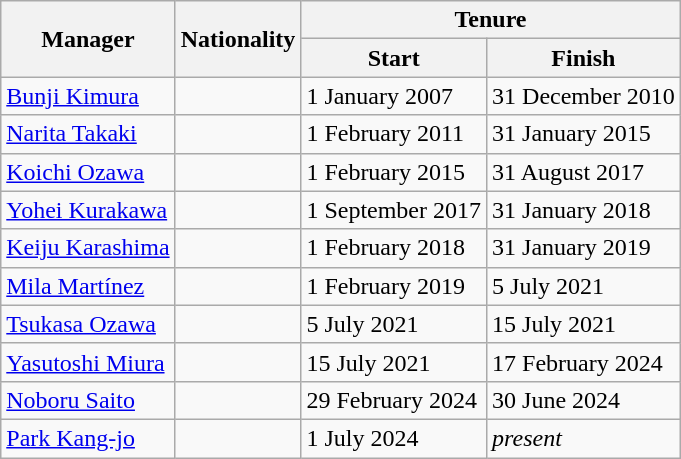<table class="wikitable">
<tr>
<th rowspan="2">Manager</th>
<th rowspan="2">Nationality</th>
<th colspan="2">Tenure</th>
</tr>
<tr>
<th>Start</th>
<th>Finish</th>
</tr>
<tr>
<td><a href='#'>Bunji Kimura</a></td>
<td></td>
<td>1 January 2007</td>
<td>31 December 2010</td>
</tr>
<tr>
<td><a href='#'>Narita Takaki</a></td>
<td></td>
<td>1 February 2011</td>
<td>31 January 2015</td>
</tr>
<tr>
<td><a href='#'>Koichi Ozawa</a></td>
<td></td>
<td>1 February 2015</td>
<td>31 August 2017</td>
</tr>
<tr>
<td><a href='#'>Yohei Kurakawa</a></td>
<td></td>
<td>1 September 2017</td>
<td>31 January 2018</td>
</tr>
<tr>
<td><a href='#'>Keiju Karashima</a></td>
<td></td>
<td>1 February 2018</td>
<td>31 January 2019</td>
</tr>
<tr>
<td><a href='#'>Mila Martínez</a></td>
<td></td>
<td>1 February 2019</td>
<td>5 July 2021</td>
</tr>
<tr>
<td><a href='#'>Tsukasa Ozawa</a></td>
<td></td>
<td>5 July 2021</td>
<td>15 July 2021</td>
</tr>
<tr>
<td><a href='#'>Yasutoshi Miura</a></td>
<td></td>
<td>15 July 2021</td>
<td>17 February 2024</td>
</tr>
<tr>
<td><a href='#'>Noboru Saito</a></td>
<td></td>
<td>29 February 2024</td>
<td>30 June 2024</td>
</tr>
<tr>
<td><a href='#'>Park Kang-jo</a></td>
<td></td>
<td>1 July 2024</td>
<td><em>present</em></td>
</tr>
</table>
